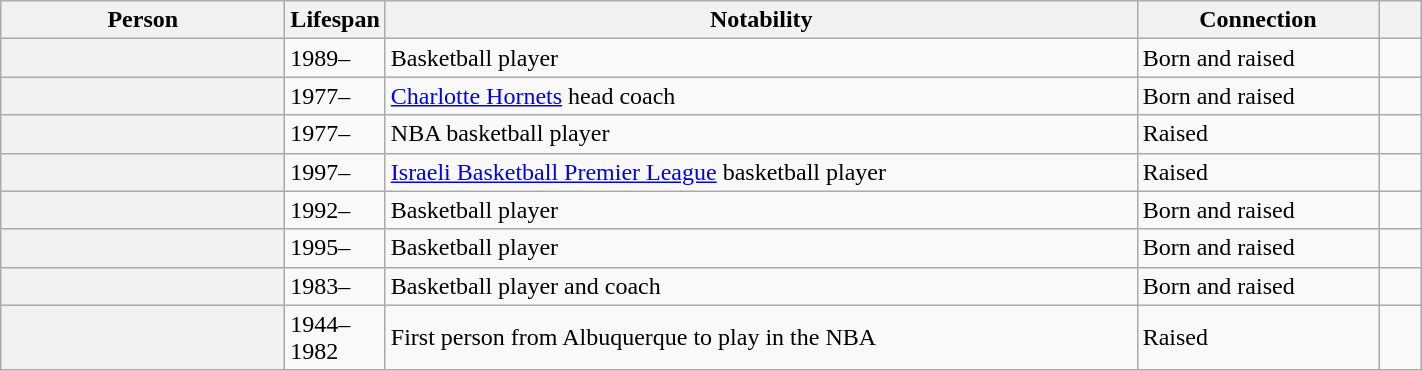<table class="wikitable plainrowheaders sortable" style="margin-right: 0; width:75%;">
<tr>
<th scope="col" width="20%">Person</th>
<th scope="col" width="6%">Lifespan</th>
<th scope="col">Notability</th>
<th scope="col" width="17%">Connection</th>
<th scope="col" class="unsortable" width="3%"></th>
</tr>
<tr>
<th scope="row"></th>
<td>1989–</td>
<td>Basketball player</td>
<td>Born and raised</td>
<td style="text-align:center;"></td>
</tr>
<tr>
<th scope="row"></th>
<td>1977–</td>
<td><a href='#'>Charlotte Hornets</a> head coach</td>
<td>Born and raised</td>
<td style="text-align:center;"></td>
</tr>
<tr>
<th scope="row"></th>
<td>1977–</td>
<td>NBA basketball player</td>
<td>Raised</td>
<td style="text-align:center;"></td>
</tr>
<tr>
<th scope="row"></th>
<td>1997–</td>
<td><a href='#'>Israeli Basketball Premier League</a> basketball player</td>
<td>Raised</td>
<td style="text-align:center;"></td>
</tr>
<tr>
<th scope="row"></th>
<td>1992–</td>
<td>Basketball player</td>
<td>Born and raised</td>
<td style="text-align:center;"></td>
</tr>
<tr>
<th scope="row"></th>
<td>1995–</td>
<td>Basketball player</td>
<td>Born and raised</td>
<td style="text-align:center;"></td>
</tr>
<tr>
<th scope="row"></th>
<td>1983–</td>
<td>Basketball player and coach</td>
<td>Born and raised</td>
<td style="text-align:center;"></td>
</tr>
<tr>
<th scope="row"></th>
<td>1944–1982</td>
<td>First person from Albuquerque to play in the NBA</td>
<td>Raised</td>
<td></td>
</tr>
</table>
